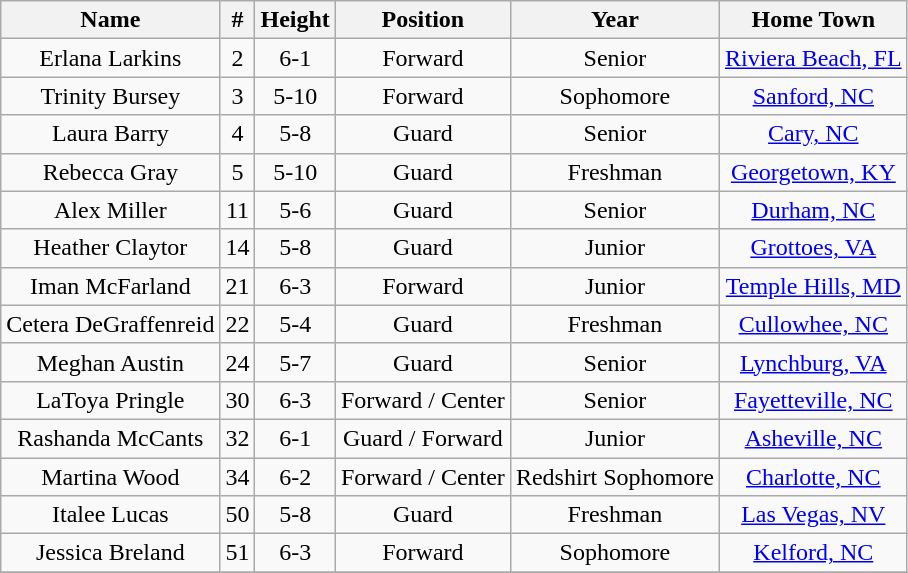<table class="wikitable" style="text-align: center;">
<tr>
<th>Name </th>
<th>#</th>
<th>Height</th>
<th>Position</th>
<th>Year</th>
<th>Home Town</th>
</tr>
<tr>
<td>Erlana Larkins</td>
<td>2</td>
<td>6-1</td>
<td>Forward</td>
<td>Senior</td>
<td><a href='#'>Riviera Beach, FL</a></td>
</tr>
<tr>
<td>Trinity Bursey</td>
<td>3</td>
<td>5-10</td>
<td>Forward</td>
<td>Sophomore</td>
<td><a href='#'>Sanford, NC</a></td>
</tr>
<tr>
<td>Laura Barry</td>
<td>4</td>
<td>5-8</td>
<td>Guard</td>
<td>Senior</td>
<td><a href='#'>Cary, NC</a></td>
</tr>
<tr>
<td>Rebecca Gray</td>
<td>5</td>
<td>5-10</td>
<td>Guard</td>
<td>Freshman</td>
<td><a href='#'>Georgetown, KY</a></td>
</tr>
<tr>
<td>Alex Miller</td>
<td>11</td>
<td>5-6</td>
<td>Guard</td>
<td>Senior</td>
<td><a href='#'>Durham, NC</a></td>
</tr>
<tr>
<td>Heather Claytor</td>
<td>14</td>
<td>5-8</td>
<td>Guard</td>
<td>Junior</td>
<td><a href='#'>Grottoes, VA</a></td>
</tr>
<tr>
<td>Iman McFarland</td>
<td>21</td>
<td>6-3</td>
<td>Forward</td>
<td>Junior</td>
<td><a href='#'>Temple Hills, MD</a></td>
</tr>
<tr>
<td>Cetera DeGraffenreid</td>
<td>22</td>
<td>5-4</td>
<td>Guard</td>
<td>Freshman</td>
<td><a href='#'>Cullowhee, NC</a></td>
</tr>
<tr>
<td>Meghan Austin</td>
<td>24</td>
<td>5-7</td>
<td>Guard</td>
<td>Senior</td>
<td><a href='#'>Lynchburg, VA</a></td>
</tr>
<tr>
<td>LaToya Pringle</td>
<td>30</td>
<td>6-3</td>
<td>Forward / Center</td>
<td>Senior</td>
<td><a href='#'>Fayetteville, NC</a></td>
</tr>
<tr>
<td>Rashanda McCants</td>
<td>32</td>
<td>6-1</td>
<td>Guard / Forward</td>
<td>Junior</td>
<td><a href='#'>Asheville, NC</a></td>
</tr>
<tr>
<td>Martina Wood</td>
<td>34</td>
<td>6-2</td>
<td>Forward / Center</td>
<td>Redshirt Sophomore</td>
<td><a href='#'>Charlotte, NC</a></td>
</tr>
<tr>
<td>Italee Lucas</td>
<td>50</td>
<td>5-8</td>
<td>Guard</td>
<td>Freshman</td>
<td><a href='#'>Las Vegas, NV</a></td>
</tr>
<tr>
<td>Jessica Breland</td>
<td>51</td>
<td>6-3</td>
<td>Forward</td>
<td>Sophomore</td>
<td><a href='#'>Kelford, NC</a></td>
</tr>
<tr>
</tr>
</table>
